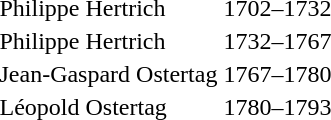<table>
<tr>
<td>Philippe Hertrich</td>
<td>1702–1732</td>
</tr>
<tr>
<td>Philippe Hertrich</td>
<td>1732–1767</td>
</tr>
<tr>
<td>Jean-Gaspard Ostertag</td>
<td>1767–1780</td>
</tr>
<tr>
<td>Léopold Ostertag</td>
<td>1780–1793</td>
</tr>
</table>
